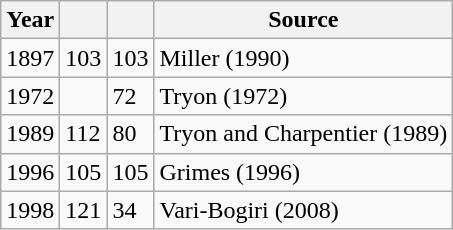<table class="wikitable">
<tr>
<th>Year</th>
<th></th>
<th></th>
<th>Source</th>
</tr>
<tr>
<td>1897</td>
<td>103</td>
<td>103</td>
<td>Miller (1990)</td>
</tr>
<tr>
<td>1972</td>
<td></td>
<td>72</td>
<td>Tryon (1972)</td>
</tr>
<tr>
<td>1989</td>
<td>112</td>
<td>80</td>
<td>Tryon and Charpentier (1989)</td>
</tr>
<tr>
<td>1996</td>
<td>105</td>
<td>105</td>
<td>Grimes (1996)</td>
</tr>
<tr>
<td>1998</td>
<td>121</td>
<td>34</td>
<td>Vari-Bogiri (2008)</td>
</tr>
</table>
